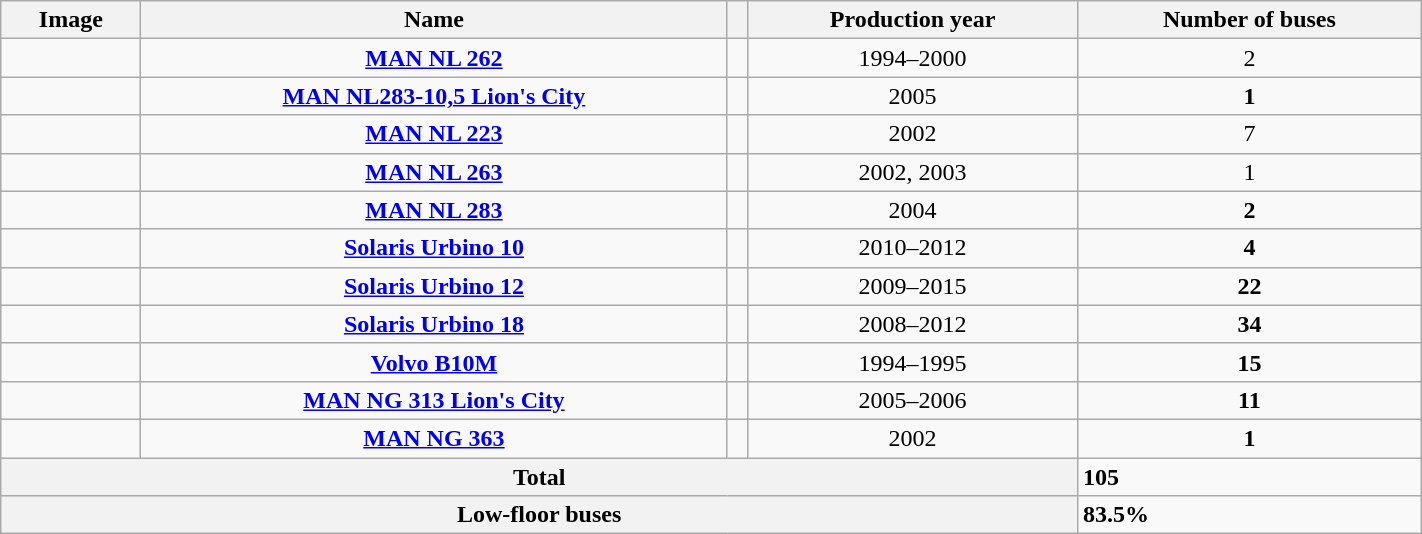<table class="wikitable" width="75%">
<tr>
<th>Image</th>
<th>Name</th>
<th></th>
<th>Production year</th>
<th>Number of buses</th>
</tr>
<tr -->
<td align="center"></td>
<td align="center"><strong><a href='#'>MAN NL 262</a></strong></td>
<td align="center"></td>
<td align="center">1994–2000</td>
<td align="center">2</td>
</tr>
<tr -->
<td align="center"></td>
<td align="center"><strong><a href='#'>MAN NL283-10,5 Lion's City</a></strong></td>
<td align="center"></td>
<td align="center">2005</td>
<td align="center"><strong>1</strong></td>
</tr>
<tr -->
<td align="center"></td>
<td align="center"><strong><a href='#'>MAN NL 223</a></strong></td>
<td align="center"></td>
<td align="center">2002</td>
<td align="center">7</td>
</tr>
<tr -->
<td align="center"></td>
<td align="center"><strong><a href='#'>MAN NL 263</a></strong></td>
<td align="center"></td>
<td align="center">2002, 2003</td>
<td align="center">1</td>
</tr>
<tr -->
<td align="center"></td>
<td align="center"><strong><a href='#'>MAN NL 283</a></strong></td>
<td align="center"></td>
<td align="center">2004</td>
<td align="center"><strong>2</strong></td>
</tr>
<tr -->
<td align="center"></td>
<td align="center"><strong><a href='#'>Solaris Urbino 10</a></strong></td>
<td align="center"></td>
<td align="center">2010–2012</td>
<td align="center"><strong>4</strong></td>
</tr>
<tr -->
<td align="center"></td>
<td align="center"><strong><a href='#'>Solaris Urbino 12</a></strong></td>
<td align="center"></td>
<td align="center">2009–2015</td>
<td align="center"><strong>22</strong></td>
</tr>
<tr -->
<td align="center"></td>
<td align="center"><strong><a href='#'>Solaris Urbino 18</a></strong></td>
<td align="center"></td>
<td align="center">2008–2012</td>
<td align="center"><strong>34</strong></td>
</tr>
<tr -->
<td align="center"></td>
<td align="center"><strong><a href='#'>Volvo B10M</a></strong></td>
<td align="center"></td>
<td align="center">1994–1995</td>
<td align="center"><strong>15</strong></td>
</tr>
<tr -->
<td align="center"></td>
<td align="center"><strong><a href='#'>MAN NG 313 Lion's City</a></strong></td>
<td align="center"></td>
<td align="center">2005–2006</td>
<td align="center"><strong>11</strong></td>
</tr>
<tr -->
<td align="center"></td>
<td align="center"><strong><a href='#'>MAN NG 363</a></strong></td>
<td align="center"></td>
<td align="center">2002</td>
<td align="center"><strong>1</strong></td>
</tr>
<tr>
<th colspan=4><strong>Total</strong></th>
<td><strong>105</strong></td>
</tr>
<tr>
<th colspan=4><strong>Low-floor buses</strong></th>
<td 80%><strong>83.5%</strong></td>
</tr>
</table>
